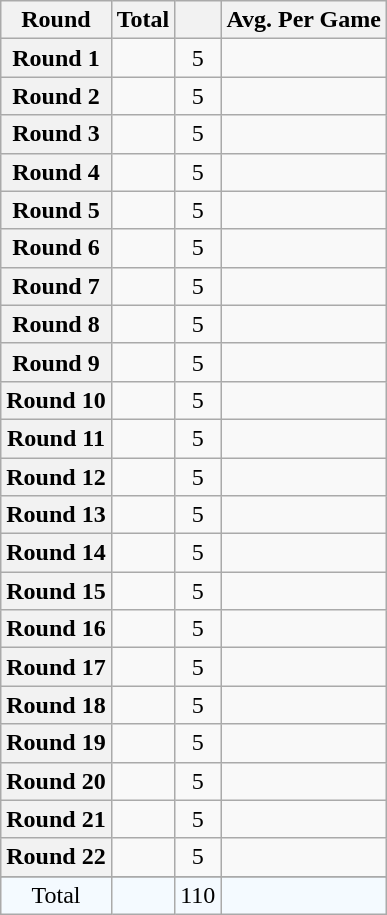<table class="wikitable plainrowheaders sortable" style="text-align:center;">
<tr>
<th>Round</th>
<th>Total</th>
<th></th>
<th>Avg. Per Game</th>
</tr>
<tr>
<th scope='row'>Round 1</th>
<td></td>
<td>5</td>
<td></td>
</tr>
<tr>
<th scope='row'>Round 2</th>
<td></td>
<td>5</td>
<td></td>
</tr>
<tr>
<th scope='row'>Round 3</th>
<td></td>
<td>5</td>
<td></td>
</tr>
<tr>
<th scope='row'>Round 4</th>
<td></td>
<td>5</td>
<td></td>
</tr>
<tr>
<th scope='row'>Round 5</th>
<td></td>
<td>5</td>
<td></td>
</tr>
<tr>
<th scope='row'>Round 6</th>
<td></td>
<td>5</td>
<td></td>
</tr>
<tr>
<th scope='row'>Round 7</th>
<td></td>
<td>5</td>
<td></td>
</tr>
<tr>
<th scope='row'>Round 8</th>
<td></td>
<td>5</td>
<td></td>
</tr>
<tr>
<th scope='row'>Round 9</th>
<td></td>
<td>5</td>
<td></td>
</tr>
<tr>
<th scope='row'>Round 10</th>
<td></td>
<td>5</td>
<td></td>
</tr>
<tr>
<th scope='row'>Round 11</th>
<td></td>
<td>5</td>
<td></td>
</tr>
<tr>
<th scope='row'>Round 12</th>
<td></td>
<td>5</td>
<td></td>
</tr>
<tr>
<th scope='row'>Round 13</th>
<td></td>
<td>5</td>
<td></td>
</tr>
<tr>
<th scope='row'>Round 14</th>
<td></td>
<td>5</td>
<td></td>
</tr>
<tr>
<th scope='row'>Round 15</th>
<td></td>
<td>5</td>
<td></td>
</tr>
<tr>
<th scope='row'>Round 16</th>
<td></td>
<td>5</td>
<td></td>
</tr>
<tr>
<th scope='row'>Round 17</th>
<td></td>
<td>5</td>
<td></td>
</tr>
<tr>
<th scope='row'>Round 18</th>
<td></td>
<td>5</td>
<td></td>
</tr>
<tr>
<th scope='row'>Round 19</th>
<td></td>
<td>5</td>
<td></td>
</tr>
<tr>
<th scope='row'>Round 20</th>
<td></td>
<td>5</td>
<td></td>
</tr>
<tr>
<th scope='row'>Round 21</th>
<td></td>
<td>5</td>
<td></td>
</tr>
<tr>
<th scope='row'>Round 22</th>
<td></td>
<td>5</td>
<td></td>
</tr>
<tr>
</tr>
<tr style="background:#f4faff;">
<td>Total</td>
<td></td>
<td>110</td>
<td></td>
</tr>
</table>
